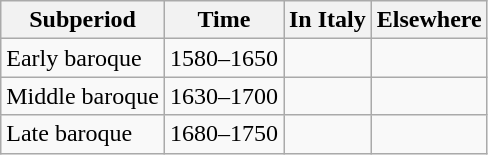<table class="wikitable">
<tr>
<th>Subperiod</th>
<th>Time</th>
<th>In Italy</th>
<th>Elsewhere</th>
</tr>
<tr>
<td>Early baroque</td>
<td>1580–1650</td>
<td></td>
<td></td>
</tr>
<tr>
<td>Middle baroque</td>
<td>1630–1700</td>
<td></td>
<td></td>
</tr>
<tr>
<td>Late baroque</td>
<td>1680–1750</td>
<td></td>
<td></td>
</tr>
</table>
